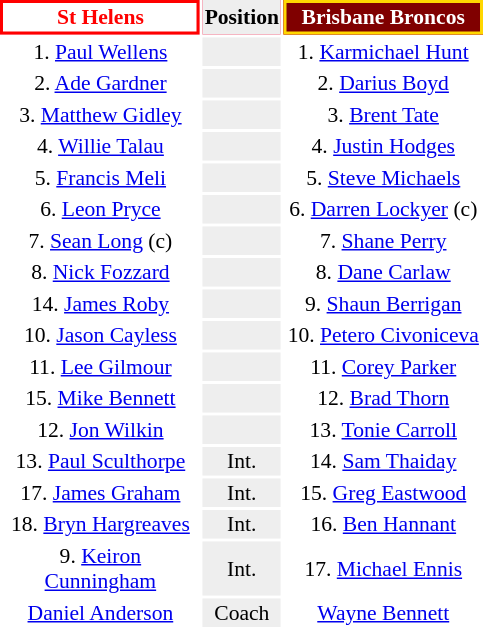<table style="float:right; font-size:90%; margin-left:1em;">
<tr style="background:#f03;">
<th align="centre"  style="width:127px; border:2px solid red; background:white; color:red;">St Helens</th>
<th style="text-align:center; background:#eee; color:black;">Position</th>
<th align="centre"  style="width:127px; border:2px solid gold; background:maroon; color:white;">Brisbane Broncos</th>
</tr>
<tr>
<td style="text-align:center;">1. <a href='#'>Paul Wellens</a></td>
<td style="text-align:center; background:#eee;"></td>
<td style="text-align:center;">1. <a href='#'>Karmichael Hunt</a></td>
</tr>
<tr>
<td style="text-align:center;">2. <a href='#'>Ade Gardner</a></td>
<td style="text-align:center; background:#eee;"></td>
<td style="text-align:center;">2. <a href='#'>Darius Boyd</a></td>
</tr>
<tr>
<td style="text-align:center;">3. <a href='#'>Matthew Gidley</a></td>
<td style="text-align:center; background:#eee;"></td>
<td style="text-align:center;">3. <a href='#'>Brent Tate</a></td>
</tr>
<tr>
<td style="text-align:center;">4. <a href='#'>Willie Talau</a></td>
<td style="text-align:center; background:#eee;"></td>
<td style="text-align:center;">4. <a href='#'>Justin Hodges</a></td>
</tr>
<tr>
<td style="text-align:center;">5. <a href='#'>Francis Meli</a></td>
<td style="text-align:center; background:#eee;"></td>
<td style="text-align:center;">5. <a href='#'>Steve Michaels</a></td>
</tr>
<tr>
<td style="text-align:center;">6. <a href='#'>Leon Pryce</a></td>
<td style="text-align:center; background:#eee;"></td>
<td style="text-align:center;">6. <a href='#'>Darren Lockyer</a> (c)</td>
</tr>
<tr>
<td style="text-align:center;">7. <a href='#'>Sean Long</a> (c)</td>
<td style="text-align:center; background:#eee;"></td>
<td style="text-align:center;">7. <a href='#'>Shane Perry</a></td>
</tr>
<tr>
<td style="text-align:center;">8. <a href='#'>Nick Fozzard</a></td>
<td style="text-align:center; background:#eee;"></td>
<td style="text-align:center;">8. <a href='#'>Dane Carlaw</a></td>
</tr>
<tr>
<td style="text-align:center;">14. <a href='#'>James Roby</a></td>
<td style="text-align:center; background:#eee;"></td>
<td style="text-align:center;">9. <a href='#'>Shaun Berrigan</a></td>
</tr>
<tr>
<td style="text-align:center;">10. <a href='#'>Jason Cayless</a></td>
<td style="text-align:center; background:#eee;"></td>
<td style="text-align:center;">10. <a href='#'>Petero Civoniceva</a></td>
</tr>
<tr>
<td style="text-align:center;">11. <a href='#'>Lee Gilmour</a></td>
<td style="text-align:center; background:#eee;"></td>
<td style="text-align:center;">11. <a href='#'>Corey Parker</a></td>
</tr>
<tr>
<td style="text-align:center;">15. <a href='#'>Mike Bennett</a></td>
<td style="text-align:center; background:#eee;"></td>
<td style="text-align:center;">12. <a href='#'>Brad Thorn</a></td>
</tr>
<tr>
<td style="text-align:center;">12. <a href='#'>Jon Wilkin</a></td>
<td style="text-align:center; background:#eee;"></td>
<td style="text-align:center;">13. <a href='#'>Tonie Carroll</a></td>
</tr>
<tr style="text-align:center;">
<td>13. <a href='#'>Paul Sculthorpe</a></td>
<td style="text-align:center; background:#eee;">Int.</td>
<td style="text-align:center;">14. <a href='#'>Sam Thaiday</a></td>
</tr>
<tr>
<td style="text-align:center;">17. <a href='#'>James Graham</a></td>
<td style="text-align:center; background:#eee;">Int.</td>
<td style="text-align:center;">15. <a href='#'>Greg Eastwood</a></td>
</tr>
<tr style="text-align:center;">
<td>18. <a href='#'>Bryn Hargreaves</a></td>
<td style="text-align:center; background:#eee;">Int.</td>
<td style="text-align:center;">16. <a href='#'>Ben Hannant</a></td>
</tr>
<tr style="text-align:center;">
<td>9. <a href='#'>Keiron Cunningham</a></td>
<td style="text-align:center; background:#eee;">Int.</td>
<td style="text-align:center;">17. <a href='#'>Michael Ennis</a></td>
</tr>
<tr>
<td style="text-align:center;"><a href='#'>Daniel Anderson</a></td>
<td style="text-align:center; background:#eee;">Coach</td>
<td style="text-align:center;"><a href='#'>Wayne Bennett</a></td>
</tr>
</table>
